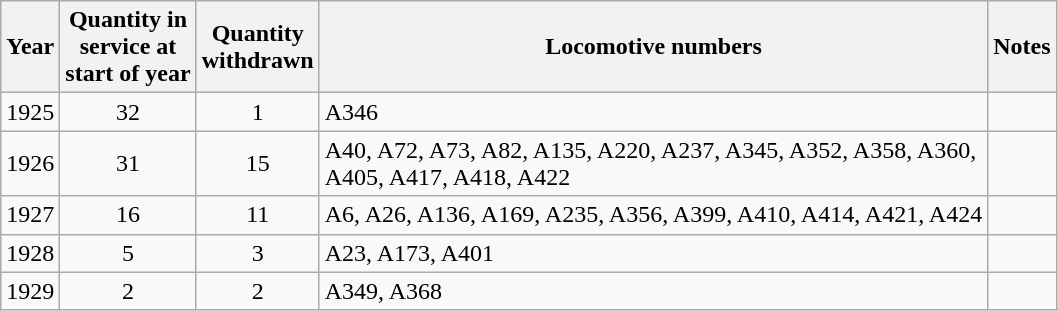<table class=wikitable style=text-align:center>
<tr>
<th>Year</th>
<th>Quantity in<br>service at<br>start of year</th>
<th>Quantity<br>withdrawn</th>
<th>Locomotive numbers</th>
<th>Notes</th>
</tr>
<tr>
<td>1925</td>
<td>32</td>
<td>1</td>
<td align=left>A346</td>
<td align=left></td>
</tr>
<tr>
<td>1926</td>
<td>31</td>
<td>15</td>
<td align=left>A40, A72, A73, A82, A135, A220, A237, A345, A352, A358, A360,<br>A405, A417, A418, A422</td>
<td align=left></td>
</tr>
<tr>
<td>1927</td>
<td>16</td>
<td>11</td>
<td align=left>A6, A26, A136, A169, A235, A356, A399, A410, A414, A421, A424</td>
<td align=left></td>
</tr>
<tr>
<td>1928</td>
<td>5</td>
<td>3</td>
<td align=left>A23, A173, A401</td>
<td align=left></td>
</tr>
<tr>
<td>1929</td>
<td>2</td>
<td>2</td>
<td align=left>A349, A368</td>
<td align=left></td>
</tr>
</table>
